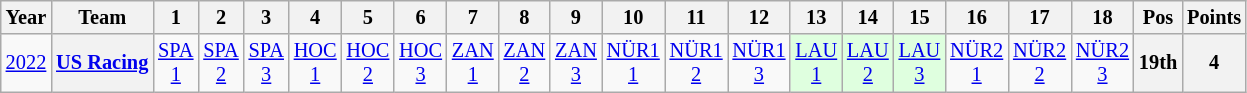<table class="wikitable" style="text-align:center; font-size:85%">
<tr>
<th>Year</th>
<th>Team</th>
<th>1</th>
<th>2</th>
<th>3</th>
<th>4</th>
<th>5</th>
<th>6</th>
<th>7</th>
<th>8</th>
<th>9</th>
<th>10</th>
<th>11</th>
<th>12</th>
<th>13</th>
<th>14</th>
<th>15</th>
<th>16</th>
<th>17</th>
<th>18</th>
<th>Pos</th>
<th>Points</th>
</tr>
<tr>
<td><a href='#'>2022</a></td>
<th nowrap><a href='#'>US Racing</a></th>
<td><a href='#'>SPA<br>1</a></td>
<td><a href='#'>SPA<br>2</a></td>
<td><a href='#'>SPA<br>3</a></td>
<td><a href='#'>HOC<br>1</a></td>
<td><a href='#'>HOC<br>2</a></td>
<td><a href='#'>HOC<br>3</a></td>
<td><a href='#'>ZAN<br>1</a></td>
<td><a href='#'>ZAN<br>2</a></td>
<td><a href='#'>ZAN<br>3</a></td>
<td><a href='#'>NÜR1<br>1</a></td>
<td><a href='#'>NÜR1<br>2</a></td>
<td><a href='#'>NÜR1<br>3</a></td>
<td style="background:#DFFFDF"><a href='#'>LAU<br>1</a><br></td>
<td style="background:#DFFFDF"><a href='#'>LAU<br>2</a><br></td>
<td style="background:#DFFFDF"><a href='#'>LAU<br>3</a><br></td>
<td><a href='#'>NÜR2<br>1</a></td>
<td><a href='#'>NÜR2<br>2</a></td>
<td><a href='#'>NÜR2<br>3</a></td>
<th>19th</th>
<th>4</th>
</tr>
</table>
